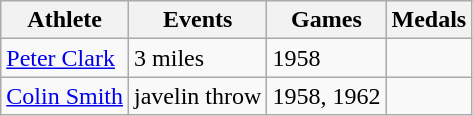<table class="wikitable">
<tr>
<th>Athlete</th>
<th>Events</th>
<th>Games</th>
<th>Medals</th>
</tr>
<tr>
<td><a href='#'>Peter Clark</a></td>
<td>3 miles</td>
<td>1958</td>
<td></td>
</tr>
<tr>
<td><a href='#'>Colin Smith</a></td>
<td>javelin throw</td>
<td>1958, 1962</td>
<td></td>
</tr>
</table>
